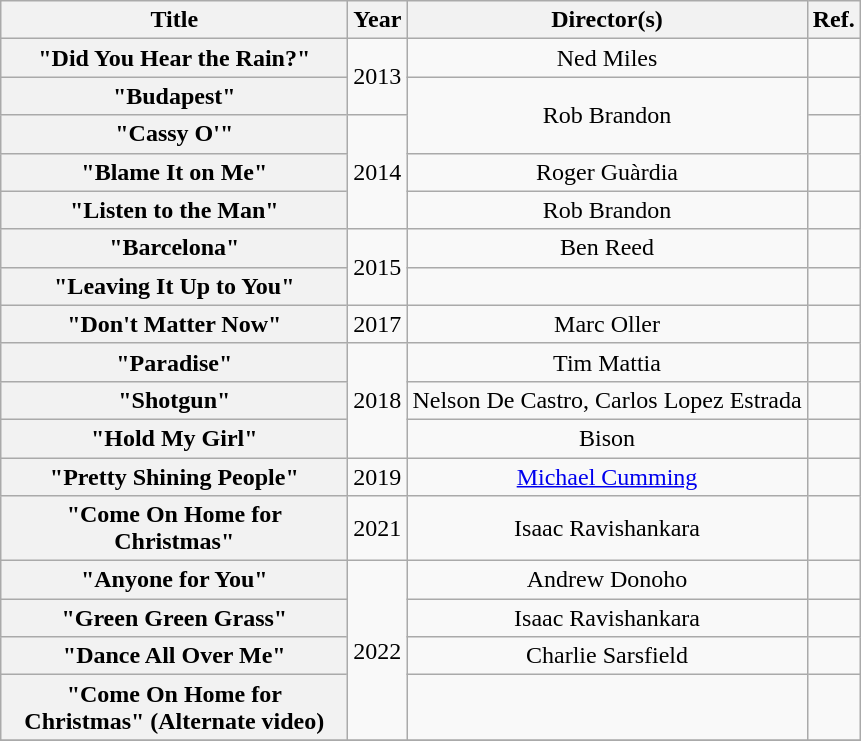<table class="wikitable plainrowheaders" style="text-align:center;">
<tr>
<th scope="col" style="width:14em;">Title</th>
<th scope="col" style="width:1em;">Year</th>
<th scope="col">Director(s)</th>
<th scope="col">Ref.</th>
</tr>
<tr>
<th scope="row">"Did You Hear the Rain?"</th>
<td rowspan="2">2013</td>
<td>Ned Miles</td>
<td></td>
</tr>
<tr>
<th scope="row">"Budapest"</th>
<td rowspan="2">Rob Brandon</td>
<td></td>
</tr>
<tr>
<th scope="row">"Cassy O'"</th>
<td rowspan="3">2014</td>
<td></td>
</tr>
<tr>
<th scope="row">"Blame It on Me"</th>
<td>Roger Guàrdia</td>
<td></td>
</tr>
<tr>
<th scope="row">"Listen to the Man"</th>
<td>Rob Brandon</td>
<td></td>
</tr>
<tr>
<th scope="row">"Barcelona"</th>
<td rowspan="2">2015</td>
<td>Ben Reed</td>
<td></td>
</tr>
<tr>
<th scope="row">"Leaving It Up to You"</th>
<td></td>
<td></td>
</tr>
<tr>
<th scope="row">"Don't Matter Now"</th>
<td>2017</td>
<td>Marc Oller</td>
<td></td>
</tr>
<tr>
<th scope="row">"Paradise"</th>
<td rowspan="3">2018</td>
<td>Tim Mattia</td>
<td></td>
</tr>
<tr>
<th scope="row">"Shotgun"</th>
<td>Nelson De Castro, Carlos Lopez Estrada</td>
<td></td>
</tr>
<tr>
<th scope="row">"Hold My Girl"</th>
<td>Bison</td>
<td></td>
</tr>
<tr>
<th scope="row">"Pretty Shining People"</th>
<td>2019</td>
<td><a href='#'>Michael Cumming</a></td>
<td></td>
</tr>
<tr>
<th scope="row">"Come On Home for Christmas"</th>
<td>2021</td>
<td>Isaac Ravishankara</td>
<td></td>
</tr>
<tr>
<th scope="row">"Anyone for You"</th>
<td rowspan="4">2022</td>
<td>Andrew Donoho</td>
<td></td>
</tr>
<tr>
<th scope="row">"Green Green Grass"</th>
<td>Isaac Ravishankara</td>
<td></td>
</tr>
<tr>
<th scope="row">"Dance All Over Me"</th>
<td>Charlie Sarsfield</td>
<td></td>
</tr>
<tr>
<th scope="row">"Come On Home for Christmas" (Alternate video)</th>
<td></td>
<td></td>
</tr>
<tr>
</tr>
</table>
